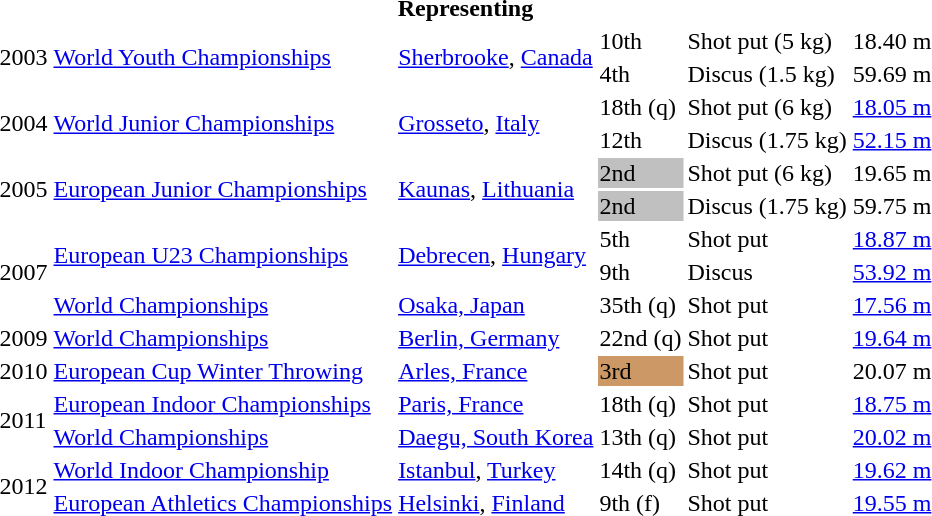<table>
<tr>
<th colspan="6">Representing </th>
</tr>
<tr>
<td rowspan=2>2003</td>
<td rowspan=2><a href='#'>World Youth Championships</a></td>
<td rowspan=2><a href='#'>Sherbrooke</a>, <a href='#'>Canada</a></td>
<td>10th</td>
<td>Shot put (5 kg)</td>
<td>18.40 m</td>
</tr>
<tr>
<td>4th</td>
<td>Discus (1.5 kg)</td>
<td>59.69 m</td>
</tr>
<tr>
<td rowspan=2>2004</td>
<td rowspan=2><a href='#'>World Junior Championships</a></td>
<td rowspan=2><a href='#'>Grosseto</a>, <a href='#'>Italy</a></td>
<td>18th (q)</td>
<td>Shot put (6 kg)</td>
<td><a href='#'>18.05 m</a></td>
</tr>
<tr>
<td>12th</td>
<td>Discus (1.75 kg)</td>
<td><a href='#'>52.15 m</a></td>
</tr>
<tr>
<td rowspan=2>2005</td>
<td rowspan=2><a href='#'>European Junior Championships</a></td>
<td rowspan=2><a href='#'>Kaunas</a>, <a href='#'>Lithuania</a></td>
<td bgcolor="silver">2nd</td>
<td>Shot put (6 kg)</td>
<td>19.65 m</td>
</tr>
<tr>
<td bgcolor="silver">2nd</td>
<td>Discus (1.75 kg)</td>
<td>59.75 m</td>
</tr>
<tr>
<td rowspan=3>2007</td>
<td rowspan=2><a href='#'>European U23 Championships</a></td>
<td rowspan=2><a href='#'>Debrecen</a>, <a href='#'>Hungary</a></td>
<td>5th</td>
<td>Shot put</td>
<td><a href='#'>18.87 m</a></td>
</tr>
<tr>
<td>9th</td>
<td>Discus</td>
<td><a href='#'>53.92 m</a></td>
</tr>
<tr>
<td><a href='#'>World Championships</a></td>
<td><a href='#'>Osaka, Japan</a></td>
<td>35th (q)</td>
<td>Shot put</td>
<td><a href='#'>17.56 m</a></td>
</tr>
<tr>
<td>2009</td>
<td><a href='#'>World Championships</a></td>
<td><a href='#'>Berlin, Germany</a></td>
<td>22nd (q)</td>
<td>Shot put</td>
<td><a href='#'>19.64 m</a></td>
</tr>
<tr>
<td>2010</td>
<td><a href='#'>European Cup Winter Throwing</a></td>
<td><a href='#'>Arles, France</a></td>
<td bgcolor="cc9966">3rd</td>
<td>Shot put</td>
<td>20.07 m</td>
</tr>
<tr>
<td rowspan=2>2011</td>
<td><a href='#'>European Indoor Championships</a></td>
<td><a href='#'>Paris, France</a></td>
<td>18th (q)</td>
<td>Shot put</td>
<td><a href='#'>18.75 m</a></td>
</tr>
<tr>
<td><a href='#'>World Championships</a></td>
<td><a href='#'>Daegu, South Korea</a></td>
<td>13th (q)</td>
<td>Shot put</td>
<td><a href='#'>20.02 m</a></td>
</tr>
<tr>
<td rowspan=2>2012</td>
<td><a href='#'>World Indoor Championship</a></td>
<td><a href='#'>Istanbul</a>, <a href='#'>Turkey</a></td>
<td>14th (q)</td>
<td>Shot put</td>
<td><a href='#'>19.62 m</a></td>
</tr>
<tr>
<td><a href='#'>European Athletics Championships</a></td>
<td><a href='#'>Helsinki</a>, <a href='#'>Finland</a></td>
<td>9th (f)</td>
<td>Shot put</td>
<td><a href='#'>19.55 m</a></td>
</tr>
</table>
